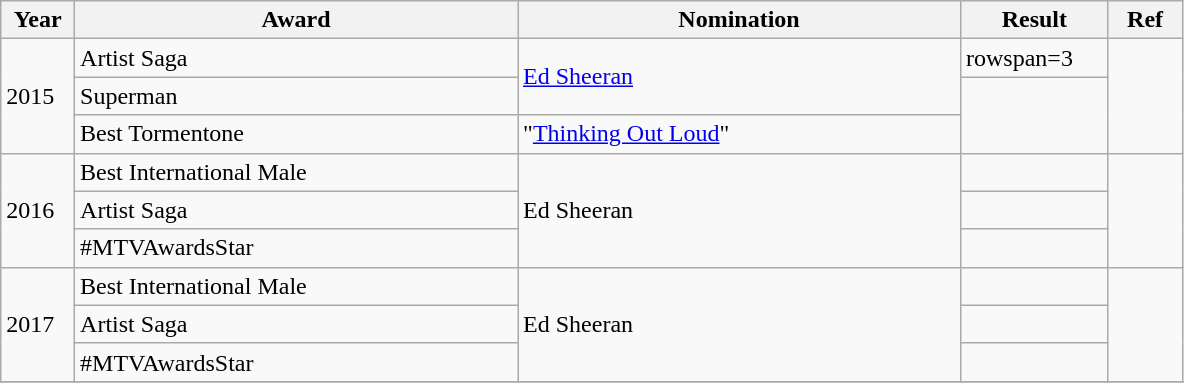<table class="wikitable" style="max-width:75%;">
<tr>
<th width=5%>Year</th>
<th style="width:30%;">Award</th>
<th style="width:30%;">Nomination</th>
<th style="width:10%;">Result</th>
<th style="width:5%;">Ref</th>
</tr>
<tr>
<td rowspan="3">2015</td>
<td>Artist Saga</td>
<td rowspan="2"><a href='#'>Ed Sheeran</a></td>
<td>rowspan=3 </td>
<td rowspan=3></td>
</tr>
<tr>
<td>Superman</td>
</tr>
<tr>
<td>Best Tormentone</td>
<td>"<a href='#'>Thinking Out Loud</a>"</td>
</tr>
<tr>
<td rowspan=3>2016</td>
<td>Best International Male</td>
<td rowspan=3>Ed Sheeran</td>
<td></td>
<td rowspan="3"></td>
</tr>
<tr>
<td>Artist Saga</td>
<td></td>
</tr>
<tr>
<td>#MTVAwardsStar</td>
<td></td>
</tr>
<tr>
<td rowspan=3>2017</td>
<td>Best International Male</td>
<td rowspan=3>Ed Sheeran</td>
<td></td>
<td rowspan="3"></td>
</tr>
<tr>
<td>Artist Saga</td>
<td></td>
</tr>
<tr>
<td>#MTVAwardsStar</td>
<td></td>
</tr>
<tr>
</tr>
</table>
